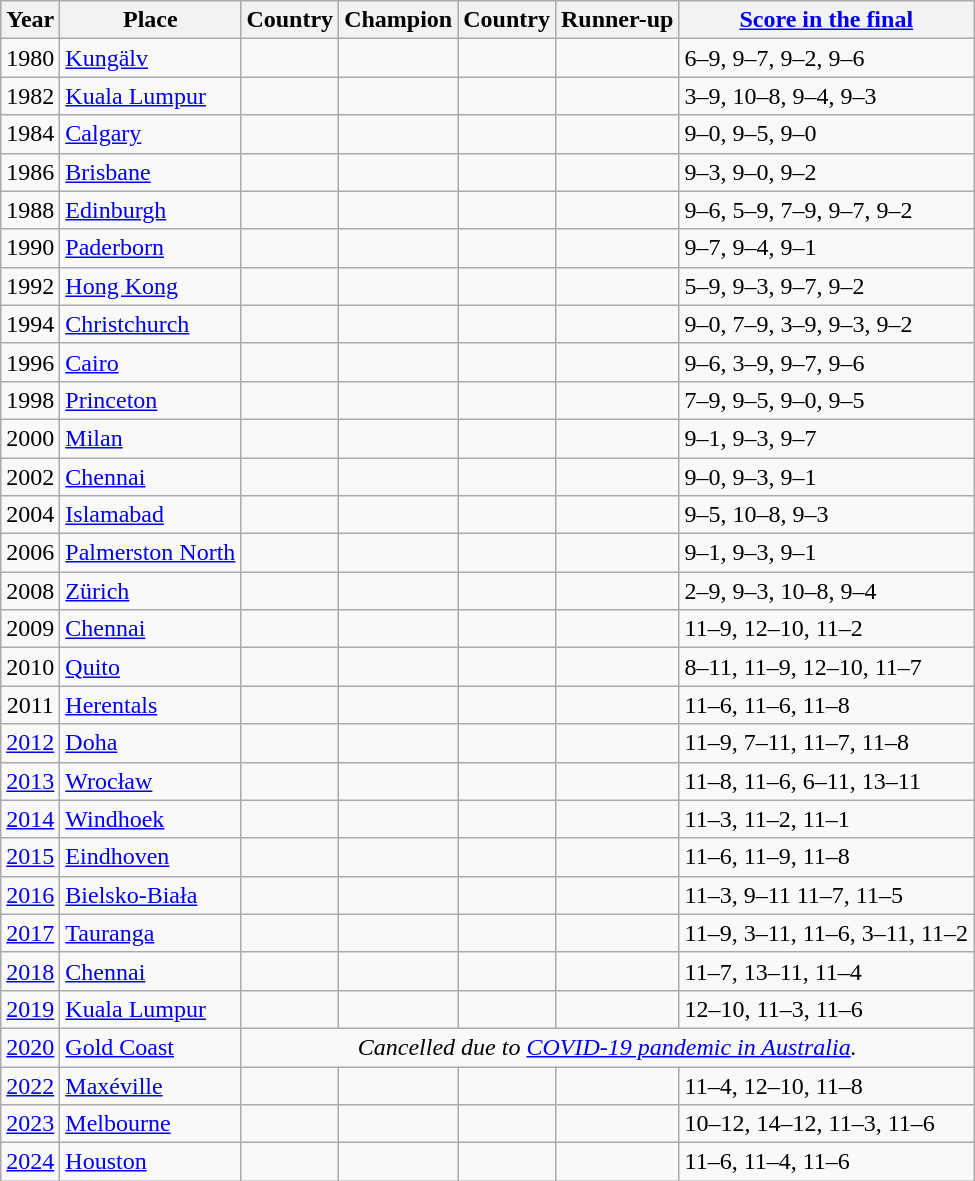<table class="sortable wikitable">
<tr>
<th>Year</th>
<th>Place</th>
<th>Country</th>
<th>Champion</th>
<th>Country</th>
<th>Runner-up</th>
<th class="unsortable"><a href='#'>Score in the final</a></th>
</tr>
<tr>
<td style="text-align:center">1980</td>
<td> <a href='#'>Kungälv</a></td>
<td></td>
<td></td>
<td></td>
<td></td>
<td>6–9, 9–7, 9–2, 9–6</td>
</tr>
<tr>
<td style="text-align:center">1982</td>
<td> <a href='#'>Kuala Lumpur</a></td>
<td></td>
<td></td>
<td></td>
<td></td>
<td>3–9, 10–8, 9–4, 9–3</td>
</tr>
<tr>
<td style="text-align:center">1984</td>
<td> <a href='#'>Calgary</a></td>
<td></td>
<td></td>
<td></td>
<td></td>
<td>9–0, 9–5, 9–0</td>
</tr>
<tr>
<td style="text-align:center">1986</td>
<td> <a href='#'>Brisbane</a></td>
<td></td>
<td></td>
<td></td>
<td></td>
<td>9–3, 9–0, 9–2</td>
</tr>
<tr>
<td style="text-align:center">1988</td>
<td> <a href='#'>Edinburgh</a></td>
<td></td>
<td></td>
<td></td>
<td></td>
<td>9–6, 5–9, 7–9, 9–7, 9–2</td>
</tr>
<tr>
<td style="text-align:center">1990</td>
<td> <a href='#'>Paderborn</a></td>
<td></td>
<td></td>
<td></td>
<td></td>
<td>9–7, 9–4, 9–1</td>
</tr>
<tr>
<td style="text-align:center">1992</td>
<td> <a href='#'>Hong Kong</a></td>
<td></td>
<td></td>
<td></td>
<td></td>
<td>5–9, 9–3, 9–7, 9–2</td>
</tr>
<tr>
<td style="text-align:center">1994</td>
<td> <a href='#'>Christchurch</a></td>
<td></td>
<td></td>
<td></td>
<td></td>
<td>9–0, 7–9, 3–9, 9–3, 9–2</td>
</tr>
<tr>
<td style="text-align:center">1996</td>
<td> <a href='#'>Cairo</a></td>
<td></td>
<td></td>
<td></td>
<td></td>
<td>9–6, 3–9, 9–7, 9–6</td>
</tr>
<tr>
<td style="text-align:center">1998</td>
<td> <a href='#'>Princeton</a></td>
<td></td>
<td></td>
<td></td>
<td></td>
<td>7–9, 9–5, 9–0, 9–5</td>
</tr>
<tr>
<td style="text-align:center">2000</td>
<td> <a href='#'>Milan</a></td>
<td></td>
<td></td>
<td></td>
<td></td>
<td>9–1, 9–3, 9–7</td>
</tr>
<tr>
<td style="text-align:center">2002</td>
<td> <a href='#'>Chennai</a></td>
<td></td>
<td></td>
<td></td>
<td></td>
<td>9–0, 9–3, 9–1</td>
</tr>
<tr>
<td style="text-align:center">2004</td>
<td> <a href='#'>Islamabad</a></td>
<td></td>
<td></td>
<td></td>
<td></td>
<td>9–5, 10–8, 9–3</td>
</tr>
<tr>
<td style="text-align:center">2006</td>
<td> <a href='#'>Palmerston North</a></td>
<td></td>
<td></td>
<td></td>
<td></td>
<td>9–1, 9–3, 9–1</td>
</tr>
<tr>
<td style="text-align:center">2008</td>
<td> <a href='#'>Zürich</a></td>
<td></td>
<td></td>
<td></td>
<td></td>
<td>2–9, 9–3, 10–8, 9–4</td>
</tr>
<tr>
<td style="text-align:center">2009</td>
<td> <a href='#'>Chennai</a></td>
<td></td>
<td></td>
<td></td>
<td></td>
<td>11–9, 12–10, 11–2</td>
</tr>
<tr>
<td style="text-align:center">2010</td>
<td> <a href='#'>Quito</a></td>
<td></td>
<td></td>
<td></td>
<td></td>
<td>8–11, 11–9, 12–10, 11–7</td>
</tr>
<tr>
<td style="text-align:center">2011</td>
<td> <a href='#'>Herentals</a></td>
<td></td>
<td></td>
<td></td>
<td></td>
<td>11–6, 11–6, 11–8</td>
</tr>
<tr>
<td style="text-align:center"><a href='#'>2012</a></td>
<td> <a href='#'>Doha</a></td>
<td></td>
<td></td>
<td></td>
<td></td>
<td>11–9, 7–11, 11–7, 11–8</td>
</tr>
<tr>
<td style="text-align:center"><a href='#'>2013</a></td>
<td> <a href='#'>Wrocław</a></td>
<td></td>
<td></td>
<td></td>
<td></td>
<td>11–8, 11–6, 6–11, 13–11</td>
</tr>
<tr>
<td style="text-align:center"><a href='#'>2014</a></td>
<td> <a href='#'>Windhoek</a></td>
<td></td>
<td></td>
<td></td>
<td></td>
<td>11–3, 11–2, 11–1</td>
</tr>
<tr>
<td style="text-align:center"><a href='#'>2015</a></td>
<td> <a href='#'>Eindhoven</a></td>
<td></td>
<td></td>
<td></td>
<td></td>
<td>11–6, 11–9, 11–8</td>
</tr>
<tr>
<td style="text-align:center"><a href='#'>2016</a></td>
<td> <a href='#'>Bielsko-Biała</a></td>
<td></td>
<td></td>
<td></td>
<td></td>
<td>11–3, 9–11 11–7, 11–5</td>
</tr>
<tr>
<td style="text-align:center"><a href='#'>2017</a></td>
<td> <a href='#'>Tauranga</a></td>
<td></td>
<td></td>
<td></td>
<td></td>
<td>11–9, 3–11, 11–6, 3–11, 11–2</td>
</tr>
<tr>
<td style="text-align:center"><a href='#'>2018</a></td>
<td> <a href='#'>Chennai</a></td>
<td></td>
<td></td>
<td></td>
<td></td>
<td>11–7, 13–11, 11–4</td>
</tr>
<tr>
<td style="text-align:center"><a href='#'>2019</a></td>
<td> <a href='#'>Kuala Lumpur</a></td>
<td></td>
<td></td>
<td></td>
<td></td>
<td>12–10, 11–3, 11–6</td>
</tr>
<tr>
<td style="text-align:center"><a href='#'>2020</a></td>
<td> <a href='#'>Gold Coast</a></td>
<td colspan=5 align="center"><em>Cancelled due to <a href='#'>COVID-19 pandemic in Australia</a>.</em></td>
</tr>
<tr>
<td style="text-align:center"><a href='#'>2022</a></td>
<td> <a href='#'>Maxéville</a></td>
<td></td>
<td></td>
<td></td>
<td></td>
<td>11–4, 12–10, 11–8</td>
</tr>
<tr>
<td style="text-align:center"><a href='#'>2023</a></td>
<td> <a href='#'>Melbourne</a></td>
<td></td>
<td></td>
<td></td>
<td></td>
<td>10–12, 14–12, 11–3, 11–6</td>
</tr>
<tr>
<td style="text-align:center"><a href='#'>2024</a></td>
<td> <a href='#'>Houston</a></td>
<td></td>
<td></td>
<td></td>
<td></td>
<td>11–6, 11–4, 11–6</td>
</tr>
</table>
